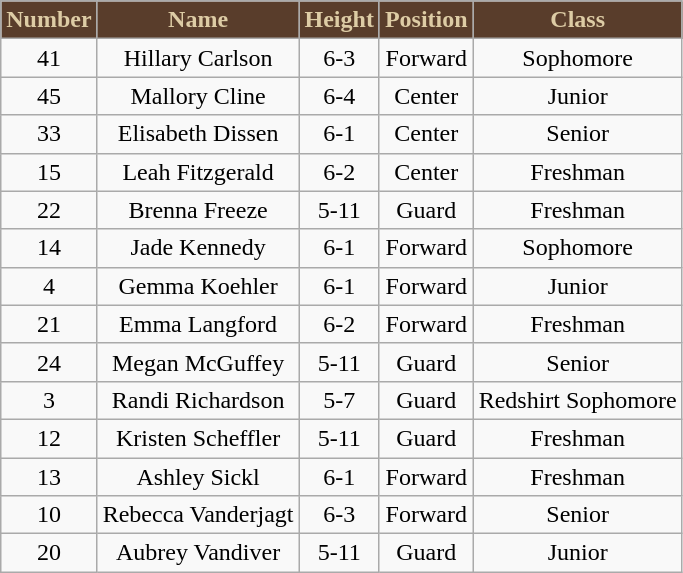<table class="wikitable" style="text-align:center">
<tr>
<th style="background:#593d2b; color:#ddcca5;">Number</th>
<th style="background:#593d2b; color:#ddcca5;">Name</th>
<th style="background:#593d2b; color:#ddcca5;">Height</th>
<th style="background:#593d2b; color:#ddcca5;">Position</th>
<th style="background:#593d2b; color:#ddcca5;">Class</th>
</tr>
<tr>
<td>41</td>
<td>Hillary Carlson</td>
<td>6-3</td>
<td>Forward</td>
<td>Sophomore</td>
</tr>
<tr>
<td>45</td>
<td>Mallory Cline</td>
<td>6-4</td>
<td>Center</td>
<td>Junior</td>
</tr>
<tr>
<td>33</td>
<td>Elisabeth Dissen</td>
<td>6-1</td>
<td>Center</td>
<td>Senior</td>
</tr>
<tr>
<td>15</td>
<td>Leah Fitzgerald</td>
<td>6-2</td>
<td>Center</td>
<td>Freshman</td>
</tr>
<tr>
<td>22</td>
<td>Brenna Freeze</td>
<td>5-11</td>
<td>Guard</td>
<td>Freshman</td>
</tr>
<tr>
<td>14</td>
<td>Jade Kennedy</td>
<td>6-1</td>
<td>Forward</td>
<td>Sophomore</td>
</tr>
<tr>
<td>4</td>
<td>Gemma Koehler</td>
<td>6-1</td>
<td>Forward</td>
<td>Junior</td>
</tr>
<tr>
<td>21</td>
<td>Emma Langford</td>
<td>6-2</td>
<td>Forward</td>
<td>Freshman</td>
</tr>
<tr>
<td>24</td>
<td>Megan McGuffey</td>
<td>5-11</td>
<td>Guard</td>
<td>Senior</td>
</tr>
<tr>
<td>3</td>
<td>Randi Richardson</td>
<td>5-7</td>
<td>Guard</td>
<td>Redshirt Sophomore</td>
</tr>
<tr>
<td>12</td>
<td>Kristen Scheffler</td>
<td>5-11</td>
<td>Guard</td>
<td>Freshman</td>
</tr>
<tr>
<td>13</td>
<td>Ashley Sickl</td>
<td>6-1</td>
<td>Forward</td>
<td>Freshman</td>
</tr>
<tr>
<td>10</td>
<td>Rebecca Vanderjagt</td>
<td>6-3</td>
<td>Forward</td>
<td>Senior</td>
</tr>
<tr>
<td>20</td>
<td>Aubrey Vandiver</td>
<td>5-11</td>
<td>Guard</td>
<td>Junior</td>
</tr>
</table>
